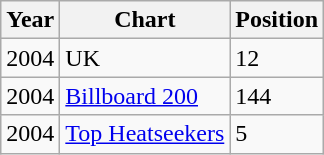<table class="wikitable">
<tr>
<th>Year</th>
<th>Chart</th>
<th>Position</th>
</tr>
<tr>
<td>2004</td>
<td>UK</td>
<td>12</td>
</tr>
<tr>
<td>2004</td>
<td><a href='#'>Billboard 200</a></td>
<td>144</td>
</tr>
<tr>
<td>2004</td>
<td><a href='#'>Top Heatseekers</a></td>
<td>5</td>
</tr>
</table>
